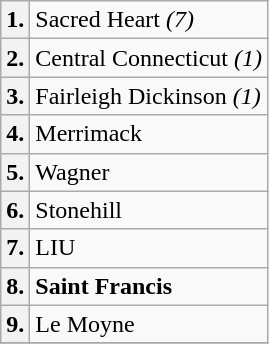<table class="wikitable">
<tr>
<th>1.</th>
<td>Sacred Heart <em>(7)</em></td>
</tr>
<tr>
<th>2.</th>
<td>Central Connecticut <em>(1)</em></td>
</tr>
<tr>
<th>3.</th>
<td>Fairleigh Dickinson <em>(1)</em></td>
</tr>
<tr>
<th>4.</th>
<td>Merrimack</td>
</tr>
<tr>
<th>5.</th>
<td>Wagner</td>
</tr>
<tr>
<th>6.</th>
<td>Stonehill</td>
</tr>
<tr>
<th>7.</th>
<td>LIU</td>
</tr>
<tr>
<th>8.</th>
<td><strong>Saint Francis</strong></td>
</tr>
<tr>
<th>9.</th>
<td>Le Moyne</td>
</tr>
<tr>
</tr>
</table>
